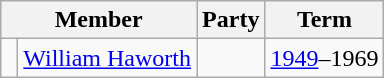<table class="wikitable">
<tr>
<th colspan="2">Member</th>
<th>Party</th>
<th>Term</th>
</tr>
<tr>
<td> </td>
<td><a href='#'>William Haworth</a></td>
<td></td>
<td><a href='#'>1949</a>–1969</td>
</tr>
</table>
